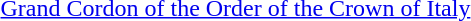<table>
<tr>
<td rowspan=2 style="width:60px; vertical-align:top;"></td>
<td><a href='#'>Grand Cordon of the Order of the Crown of Italy</a></td>
</tr>
<tr>
<td></td>
</tr>
</table>
